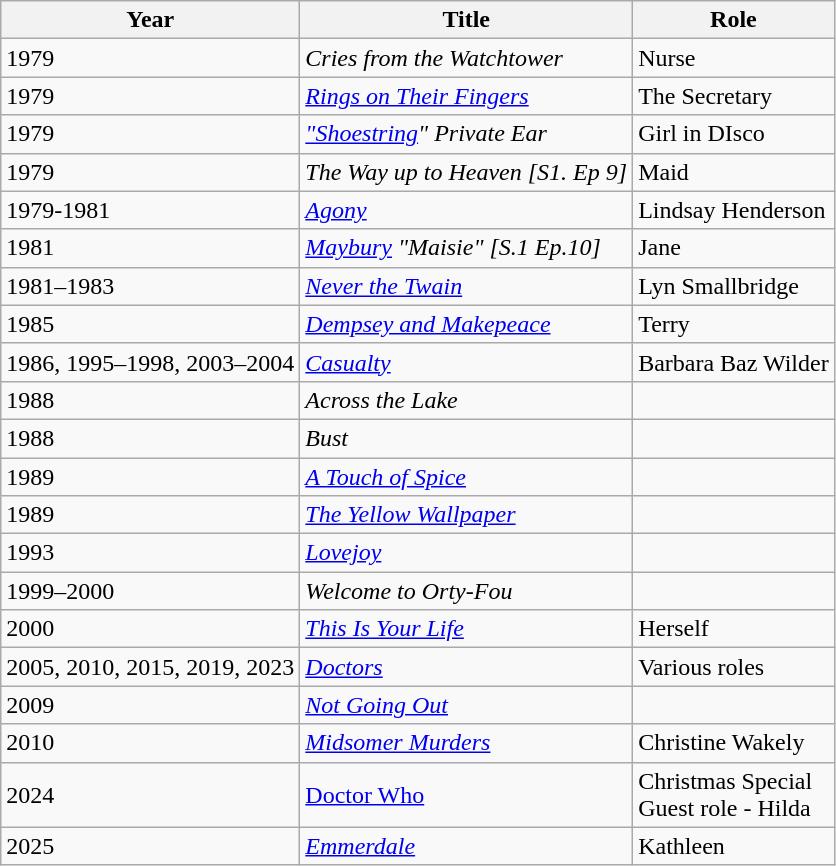<table class="wikitable">
<tr>
<th>Year</th>
<th>Title</th>
<th>Role</th>
</tr>
<tr>
<td>1979</td>
<td><em>Cries from the Watchtower</em> </td>
<td>Nurse</td>
</tr>
<tr>
<td>1979</td>
<td><em><a href='#'>Rings on Their Fingers</a></em></td>
<td>The Secretary</td>
</tr>
<tr>
<td>1979</td>
<td><em><a href='#'>"Shoestring</a>" Private Ear</em></td>
<td>Girl in DIsco</td>
</tr>
<tr>
<td>1979</td>
<td><em>The Way up to Heaven [S1. Ep 9]</em></td>
<td>Maid</td>
</tr>
<tr>
<td>1979-1981</td>
<td><em><a href='#'>Agony</a></em> </td>
<td>Lindsay Henderson</td>
</tr>
<tr>
<td>1981</td>
<td><em><a href='#'>Maybury</a> "Maisie" [S.1 Ep.10]</em></td>
<td>Jane</td>
</tr>
<tr>
<td>1981–1983</td>
<td><em><a href='#'>Never the Twain</a></em></td>
<td>Lyn Smallbridge</td>
</tr>
<tr>
<td>1985</td>
<td><em><a href='#'>Dempsey and Makepeace</a></em></td>
<td>Terry</td>
</tr>
<tr>
<td>1986, 1995–1998, 2003–2004</td>
<td><em><a href='#'>Casualty</a></em></td>
<td>Barbara Baz Wilder</td>
</tr>
<tr>
<td>1988</td>
<td><em>Across the Lake</em></td>
<td></td>
</tr>
<tr>
<td>1988</td>
<td><em>Bust</em></td>
<td></td>
</tr>
<tr>
<td>1989</td>
<td><em><a href='#'>A Touch of Spice</a></em></td>
<td></td>
</tr>
<tr>
<td>1989</td>
<td><em><a href='#'>The Yellow Wallpaper</a></em></td>
<td></td>
</tr>
<tr>
<td>1993</td>
<td><em><a href='#'>Lovejoy</a></em></td>
<td></td>
</tr>
<tr>
<td>1999–2000</td>
<td><em>Welcome to Orty-Fou</em></td>
<td></td>
</tr>
<tr>
<td>2000</td>
<td><em><a href='#'>This Is Your Life</a></em></td>
<td>Herself</td>
</tr>
<tr>
<td>2005, 2010, 2015, 2019, 2023</td>
<td><em><a href='#'>Doctors</a></em></td>
<td>Various roles</td>
</tr>
<tr>
<td>2009</td>
<td><em><a href='#'>Not Going Out</a></em></td>
<td></td>
</tr>
<tr>
<td>2010</td>
<td><em><a href='#'>Midsomer Murders</a></em></td>
<td>Christine Wakely</td>
</tr>
<tr>
<td>2024</td>
<td><a href='#'>Doctor Who</a></td>
<td>Christmas Special<br>Guest role - Hilda</td>
</tr>
<tr>
<td>2025</td>
<td><em><a href='#'>Emmerdale</a></em></td>
<td>Kathleen</td>
</tr>
</table>
